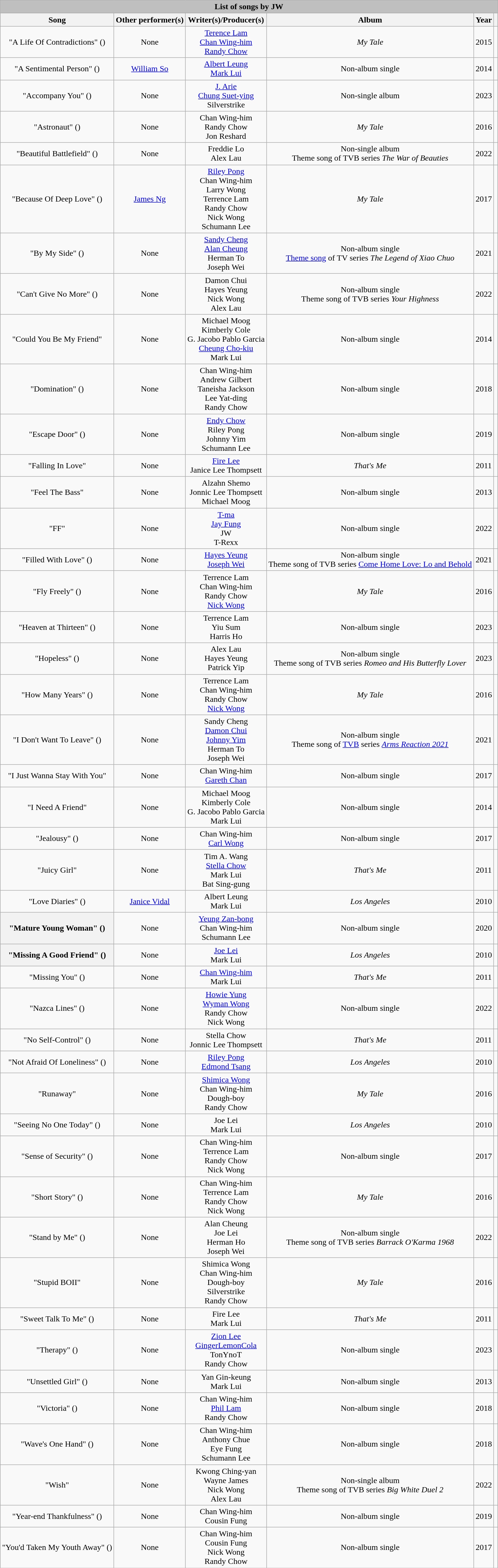<table class="wikitable mw-collapsible mw-collapsed sortable plainrowheaders" style="text-align:center;">
<tr>
<th colspan="6" style="background:#BFBFBF;">List of songs by JW</th>
</tr>
<tr>
<th scope="col">Song</th>
<th scope="col">Other performer(s)</th>
<th scope="col" class="unsortable">Writer(s)/Producer(s)</th>
<th scope="col">Album</th>
<th scope="col">Year</th>
<th scope="col" class="unsortable"></th>
</tr>
<tr>
<td scope="row">"A Life Of Contradictions" ()</td>
<td>None</td>
<td><a href='#'>Terence Lam</a><br><a href='#'>Chan Wing-him</a><br><a href='#'>Randy Chow</a></td>
<td><em>My Tale</em></td>
<td>2015</td>
<td></td>
</tr>
<tr>
<td scope="row">"A Sentimental Person" ()</td>
<td><a href='#'>William So</a></td>
<td><a href='#'>Albert Leung</a><br><a href='#'>Mark Lui</a></td>
<td>Non-album single</td>
<td>2014</td>
<td></td>
</tr>
<tr>
<td scope="row">"Accompany You" ()</td>
<td>None</td>
<td><a href='#'>J. Arie</a><br><a href='#'>Chung Suet-ying</a><br>Silverstrike</td>
<td>Non-single album</td>
<td>2023</td>
<td></td>
</tr>
<tr>
<td scope="row">"Astronaut" ()</td>
<td>None</td>
<td>Chan Wing-him<br>Randy Chow<br>Jon Reshard</td>
<td><em>My Tale</em></td>
<td>2016</td>
<td></td>
</tr>
<tr>
<td scope="row">"Beautiful Battlefield" ()</td>
<td>None</td>
<td>Freddie Lo<br>Alex Lau</td>
<td>Non-single album<br>Theme song of TVB series <em>The War of Beauties</em></td>
<td>2022</td>
<td></td>
</tr>
<tr>
<td scope="row">"Because Of Deep Love" ()</td>
<td><a href='#'>James Ng</a></td>
<td><a href='#'>Riley Pong</a><br>Chan Wing-him<br>Larry Wong<br>Terrence Lam<br>Randy Chow<br>Nick Wong<br>Schumann Lee</td>
<td><em>My Tale</em></td>
<td>2017</td>
<td></td>
</tr>
<tr>
<td scope="row">"By My Side" ()</td>
<td>None</td>
<td><a href='#'>Sandy Cheng</a><br><a href='#'>Alan Cheung</a><br>Herman To<br>Joseph Wei</td>
<td>Non-album single<br><a href='#'>Theme song</a> of TV series <em>The Legend of Xiao Chuo</em></td>
<td>2021</td>
<td></td>
</tr>
<tr>
<td scope="row">"Can't Give No More" ()</td>
<td>None</td>
<td>Damon Chui<br>Hayes Yeung<br>Nick Wong<br>Alex Lau</td>
<td>Non-album single<br>Theme song of TVB series <em>Your Highness</em></td>
<td>2022</td>
<td></td>
</tr>
<tr>
<td scope="row">"Could You Be My Friend" </td>
<td>None</td>
<td>Michael Moog<br>Kimberly Cole<br>G. Jacobo Pablo Garcia<br><a href='#'>Cheung Cho-kiu</a><br>Mark Lui</td>
<td>Non-album single</td>
<td>2014</td>
<td></td>
</tr>
<tr>
<td scope="row">"Domination" ()</td>
<td>None</td>
<td>Chan Wing-him<br>Andrew Gilbert<br>Taneisha Jackson<br>Lee Yat-ding<br>Randy Chow</td>
<td>Non-album single</td>
<td>2018</td>
<td></td>
</tr>
<tr>
<td scope="row">"Escape Door" ()</td>
<td>None</td>
<td><a href='#'>Endy Chow</a><br>Riley Pong<br>Johnny Yim<br>Schumann Lee</td>
<td>Non-album single</td>
<td>2019</td>
<td></td>
</tr>
<tr>
<td scope="row">"Falling In Love"</td>
<td>None</td>
<td><a href='#'>Fire Lee</a><br>Janice Lee Thompsett</td>
<td><em>That's Me</em></td>
<td>2011</td>
<td></td>
</tr>
<tr>
<td scope="row">"Feel The Bass"</td>
<td>None</td>
<td>Alzahn Shemo<br>Jonnic Lee Thompsett<br>Michael Moog</td>
<td>Non-album single</td>
<td>2013</td>
<td></td>
</tr>
<tr>
<td scope="row">"FF"</td>
<td>None</td>
<td><a href='#'>T-ma</a><br><a href='#'>Jay Fung</a><br>JW<br>T-Rexx</td>
<td>Non-album single</td>
<td>2022</td>
<td></td>
</tr>
<tr>
<td scope="row">"Filled With Love" ()</td>
<td>None</td>
<td><a href='#'>Hayes Yeung</a><br><a href='#'>Joseph Wei</a></td>
<td>Non-album single<br>Theme song of TVB series <a href='#'>Come Home Love: Lo and Behold</a></td>
<td>2021</td>
<td></td>
</tr>
<tr>
<td scope="row">"Fly Freely" ()</td>
<td>None</td>
<td>Terrence Lam<br>Chan Wing-him<br>Randy Chow<br><a href='#'>Nick Wong</a></td>
<td><em>My Tale</em></td>
<td>2016</td>
<td></td>
</tr>
<tr>
<td scope="row">"Heaven at Thirteen" ()</td>
<td>None</td>
<td>Terrence Lam<br>Yiu Sum<br>Harris Ho<br></td>
<td>Non-album single</td>
<td>2023</td>
<td></td>
</tr>
<tr>
<td scope="row">"Hopeless" ()</td>
<td>None</td>
<td>Alex Lau<br>Hayes Yeung<br>Patrick Yip<br></td>
<td>Non-album single<br>Theme song of TVB series <em>Romeo and His Butterfly Lover</em></td>
<td>2023</td>
<td></td>
</tr>
<tr>
<td scope="row">"How Many Years" ()</td>
<td>None</td>
<td>Terrence Lam<br>Chan Wing-him<br>Randy Chow<br><a href='#'>Nick Wong</a></td>
<td><em>My Tale</em></td>
<td>2016</td>
<td></td>
</tr>
<tr>
<td scope="row">"I Don't Want To Leave" ()</td>
<td>None</td>
<td>Sandy Cheng<br><a href='#'>Damon Chui</a><br><a href='#'>Johnny Yim</a><br>Herman To<br>Joseph Wei</td>
<td>Non-album single<br>Theme song of <a href='#'>TVB</a> series <em><a href='#'>Arms Reaction 2021</a></em></td>
<td>2021</td>
<td></td>
</tr>
<tr>
<td scope="row">"I Just Wanna Stay With You"</td>
<td>None</td>
<td>Chan Wing-him<br><a href='#'>Gareth Chan</a></td>
<td>Non-album single</td>
<td>2017</td>
<td></td>
</tr>
<tr>
<td scope="row">"I Need A Friend"</td>
<td>None</td>
<td>Michael Moog<br>Kimberly Cole<br>G. Jacobo Pablo Garcia<br>Mark Lui</td>
<td>Non-album single</td>
<td>2014</td>
<td></td>
</tr>
<tr>
<td scope="row">"Jealousy" ()</td>
<td>None</td>
<td>Chan Wing-him<br><a href='#'>Carl Wong</a></td>
<td>Non-album single</td>
<td>2017</td>
<td></td>
</tr>
<tr>
<td scope="row">"Juicy Girl"</td>
<td>None</td>
<td>Tim A. Wang<br><a href='#'>Stella Chow</a><br>Mark Lui<br>Bat Sing-gung</td>
<td><em>That's Me</em></td>
<td>2011</td>
<td></td>
</tr>
<tr>
<td scope="row">"Love Diaries" ()</td>
<td><a href='#'>Janice Vidal</a></td>
<td>Albert Leung<br>Mark Lui</td>
<td><em>Los Angeles</em></td>
<td>2010</td>
<td></td>
</tr>
<tr>
<th scope="row">"Mature Young Woman" ()</th>
<td>None</td>
<td><a href='#'>Yeung Zan-bong</a><br>Chan Wing-him<br>Schumann Lee</td>
<td>Non-album single</td>
<td>2020</td>
<td></td>
</tr>
<tr>
<th scope="row">"Missing A Good Friend" ()</th>
<td>None</td>
<td><a href='#'>Joe Lei</a><br>Mark Lui</td>
<td><em>Los Angeles</em></td>
<td>2010</td>
<td></td>
</tr>
<tr>
<td scope="row">"Missing You" ()</td>
<td>None</td>
<td><a href='#'>Chan Wing-him</a><br>Mark Lui</td>
<td><em>That's Me</em></td>
<td>2011</td>
<td></td>
</tr>
<tr>
<td scope="row">"Nazca Lines" ()</td>
<td>None</td>
<td><a href='#'>Howie Yung</a><br><a href='#'>Wyman Wong</a><br>Randy Chow<br>Nick Wong</td>
<td>Non-album single</td>
<td>2022</td>
<td></td>
</tr>
<tr>
<td scope="row">"No Self-Control" ()</td>
<td>None</td>
<td>Stella Chow<br>Jonnic Lee Thompsett</td>
<td><em>That's Me</em></td>
<td>2011</td>
<td></td>
</tr>
<tr>
<td scope="row">"Not Afraid Of Loneliness" ()</td>
<td>None</td>
<td><a href='#'>Riley Pong</a><br><a href='#'>Edmond Tsang</a></td>
<td><em>Los Angeles</em></td>
<td>2010</td>
<td></td>
</tr>
<tr>
<td scope="row">"Runaway"</td>
<td>None</td>
<td><a href='#'>Shimica Wong</a><br>Chan Wing-him<br>Dough-boy<br>Randy Chow</td>
<td><em>My Tale</em></td>
<td>2016</td>
<td></td>
</tr>
<tr>
<td scope="row">"Seeing No One Today" ()</td>
<td>None</td>
<td>Joe Lei<br>Mark Lui</td>
<td><em>Los Angeles</em></td>
<td>2010</td>
<td></td>
</tr>
<tr>
<td scope="row">"Sense of Security" ()</td>
<td>None</td>
<td>Chan Wing-him<br>Terrence Lam<br>Randy Chow<br>Nick Wong</td>
<td>Non-album single</td>
<td>2017</td>
<td></td>
</tr>
<tr>
<td scope="row">"Short Story" ()</td>
<td>None</td>
<td>Chan Wing-him<br>Terrence Lam<br>Randy Chow<br>Nick Wong</td>
<td><em>My Tale</em></td>
<td>2016</td>
<td></td>
</tr>
<tr>
<td scope="row">"Stand by Me" ()</td>
<td>None</td>
<td>Alan Cheung<br>Joe Lei<br>Herman Ho<br>Joseph Wei</td>
<td>Non-album single<br>Theme song of TVB series <em>Barrack O'Karma 1968</em></td>
<td>2022</td>
<td></td>
</tr>
<tr>
<td scope="row">"Stupid BOII"</td>
<td>None</td>
<td>Shimica Wong<br>Chan Wing-him<br>Dough-boy<br>Silverstrike<br>Randy Chow</td>
<td><em>My Tale</em></td>
<td>2016</td>
<td></td>
</tr>
<tr>
<td scope="row">"Sweet Talk To Me" ()</td>
<td>None</td>
<td>Fire Lee<br>Mark Lui</td>
<td><em>That's Me</em></td>
<td>2011</td>
<td></td>
</tr>
<tr>
<td scope="row">"Therapy" ()</td>
<td>None</td>
<td><a href='#'>Zion Lee</a><br><a href='#'>GingerLemonCola</a><br>TonYnoT<br>Randy Chow</td>
<td>Non-album single</td>
<td>2023</td>
<td></td>
</tr>
<tr>
<td scope="row">"Unsettled Girl" ()</td>
<td>None</td>
<td>Yan Gin-keung<br>Mark Lui</td>
<td>Non-album single</td>
<td>2013</td>
<td></td>
</tr>
<tr>
<td scope="row">"Victoria" ()</td>
<td>None</td>
<td>Chan Wing-him<br><a href='#'>Phil Lam</a><br>Randy Chow</td>
<td>Non-album single</td>
<td>2018</td>
<td></td>
</tr>
<tr>
<td scope="row">"Wave's One Hand" ()</td>
<td>None</td>
<td>Chan Wing-him<br>Anthony Chue<br>Eye Fung<br>Schumann Lee</td>
<td>Non-album single</td>
<td>2018</td>
<td></td>
</tr>
<tr>
<td scope="row">"Wish"</td>
<td>None</td>
<td>Kwong Ching-yan<br>Wayne James<br>Nick Wong<br>Alex Lau</td>
<td>Non-single album<br>Theme song of TVB series <em>Big White Duel 2</em></td>
<td>2022</td>
<td></td>
</tr>
<tr>
<td scope="row">"Year-end Thankfulness" ()</td>
<td>None</td>
<td>Chan Wing-him<br>Cousin Fung</td>
<td>Non-album single</td>
<td>2019</td>
<td></td>
</tr>
<tr>
<td scope="row">"You'd Taken My Youth Away" ()</td>
<td>None</td>
<td>Chan Wing-him<br>Cousin Fung<br>Nick Wong<br>Randy Chow</td>
<td>Non-album single</td>
<td>2017</td>
<td></td>
</tr>
</table>
